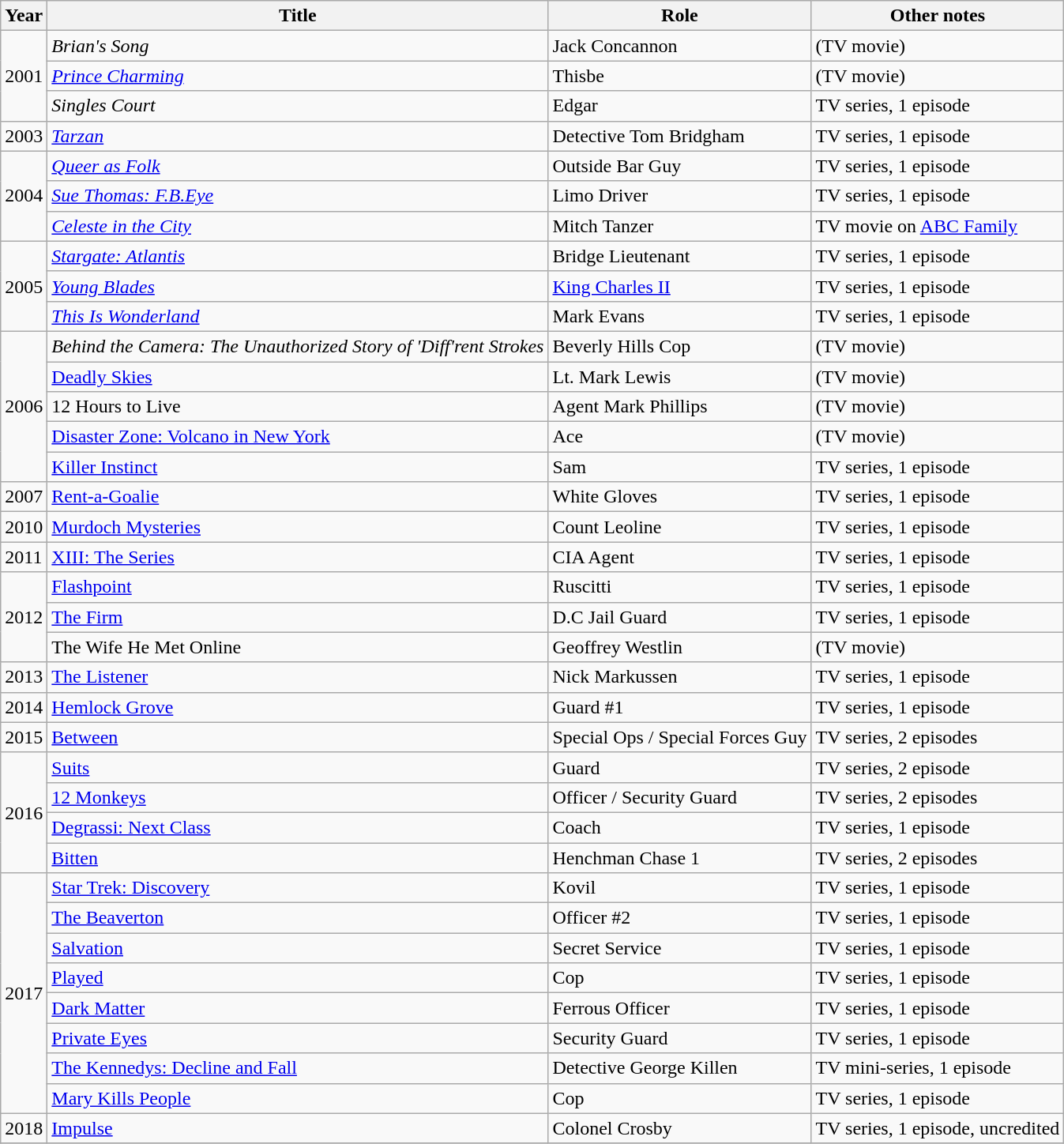<table class="wikitable sortable" style="font-size: 100%;">
<tr>
<th>Year</th>
<th>Title</th>
<th>Role</th>
<th class="unsortable">Other notes</th>
</tr>
<tr>
<td rowspan=3>2001</td>
<td><em>Brian's Song</em></td>
<td>Jack Concannon</td>
<td>(TV movie)</td>
</tr>
<tr>
<td><em><a href='#'>Prince Charming</a></em></td>
<td>Thisbe</td>
<td>(TV movie)</td>
</tr>
<tr>
<td><em>Singles Court</em></td>
<td>Edgar</td>
<td>TV series, 1 episode</td>
</tr>
<tr>
<td>2003</td>
<td><em><a href='#'>Tarzan</a></em></td>
<td>Detective Tom Bridgham</td>
<td>TV series, 1 episode</td>
</tr>
<tr>
<td rowspan=3>2004</td>
<td><em><a href='#'>Queer as Folk</a></em></td>
<td>Outside Bar Guy</td>
<td>TV series, 1 episode</td>
</tr>
<tr>
<td><em><a href='#'>Sue Thomas: F.B.Eye</a></em></td>
<td>Limo Driver</td>
<td>TV series, 1 episode</td>
</tr>
<tr>
<td><em><a href='#'>Celeste in the City</a></em></td>
<td>Mitch Tanzer</td>
<td>TV movie on <a href='#'>ABC Family</a></td>
</tr>
<tr>
<td rowspan=3>2005</td>
<td><em><a href='#'>Stargate: Atlantis</a></em></td>
<td>Bridge Lieutenant</td>
<td>TV series, 1 episode</td>
</tr>
<tr>
<td><em><a href='#'>Young Blades</a></em></td>
<td><a href='#'>King Charles II</a></td>
<td>TV series, 1 episode</td>
</tr>
<tr>
<td><em><a href='#'>This Is Wonderland</a></em></td>
<td>Mark Evans</td>
<td>TV series, 1 episode</td>
</tr>
<tr>
<td rowspan=5>2006</td>
<td><em>Behind the Camera: The Unauthorized Story of 'Diff'rent Strokes<strong></td>
<td>Beverly Hills Cop</td>
<td>(TV movie)</td>
</tr>
<tr>
<td></em><a href='#'>Deadly Skies</a><em></td>
<td>Lt. Mark Lewis</td>
<td>(TV movie)</td>
</tr>
<tr>
<td></em>12 Hours to Live<em></td>
<td>Agent Mark Phillips</td>
<td>(TV movie)</td>
</tr>
<tr>
<td></em><a href='#'>Disaster Zone: Volcano in New York</a><em></td>
<td>Ace</td>
<td>(TV movie)</td>
</tr>
<tr>
<td></em><a href='#'>Killer Instinct</a><em></td>
<td>Sam</td>
<td>TV series, 1 episode</td>
</tr>
<tr>
<td>2007</td>
<td></em><a href='#'>Rent-a-Goalie</a><em></td>
<td>White Gloves</td>
<td>TV series, 1 episode</td>
</tr>
<tr>
<td>2010</td>
<td></em><a href='#'>Murdoch Mysteries</a><em></td>
<td>Count Leoline</td>
<td>TV series, 1 episode</td>
</tr>
<tr>
<td>2011</td>
<td></em><a href='#'>XIII: The Series</a><em></td>
<td>CIA Agent</td>
<td>TV series, 1 episode</td>
</tr>
<tr>
<td rowspan=3>2012</td>
<td></em><a href='#'>Flashpoint</a><em></td>
<td>Ruscitti</td>
<td>TV series, 1 episode</td>
</tr>
<tr>
<td data-sort-value="Firm, The"></em><a href='#'>The Firm</a><em></td>
<td>D.C Jail Guard</td>
<td>TV series, 1 episode</td>
</tr>
<tr>
<td data-sort-value="Wife He Met Online, The"></em>The Wife He Met Online<em></td>
<td>Geoffrey Westlin</td>
<td>(TV movie)</td>
</tr>
<tr>
<td>2013</td>
<td data-sort-value="Listener, The"></em><a href='#'>The Listener</a><em></td>
<td>Nick Markussen</td>
<td>TV series, 1 episode</td>
</tr>
<tr>
<td>2014</td>
<td></em><a href='#'>Hemlock Grove</a><em></td>
<td>Guard #1</td>
<td>TV series, 1 episode</td>
</tr>
<tr>
<td>2015</td>
<td></em><a href='#'>Between</a><em></td>
<td>Special Ops / Special Forces Guy</td>
<td>TV series, 2 episodes</td>
</tr>
<tr>
<td rowspan=4>2016</td>
<td></em><a href='#'>Suits</a><em></td>
<td>Guard</td>
<td>TV series, 2 episode</td>
</tr>
<tr>
<td></em><a href='#'>12 Monkeys</a><em></td>
<td>Officer / Security Guard</td>
<td>TV series, 2 episodes</td>
</tr>
<tr>
<td></em><a href='#'>Degrassi: Next Class</a><em></td>
<td>Coach</td>
<td>TV series, 1 episode</td>
</tr>
<tr>
<td></em><a href='#'>Bitten</a><em></td>
<td>Henchman Chase 1</td>
<td>TV series, 2 episodes</td>
</tr>
<tr>
<td rowspan=8>2017</td>
<td></em><a href='#'>Star Trek: Discovery</a><em></td>
<td>Kovil</td>
<td>TV series, 1 episode</td>
</tr>
<tr>
<td data-sort-value="Beaverton, The"></em><a href='#'>The Beaverton</a><em></td>
<td>Officer #2</td>
<td>TV series, 1 episode</td>
</tr>
<tr>
<td></em><a href='#'>Salvation</a><em></td>
<td>Secret Service</td>
<td>TV series, 1 episode</td>
</tr>
<tr>
<td></em><a href='#'>Played</a><em></td>
<td>Cop</td>
<td>TV series, 1 episode</td>
</tr>
<tr>
<td></em><a href='#'>Dark Matter</a><em></td>
<td>Ferrous Officer</td>
<td>TV series, 1 episode</td>
</tr>
<tr>
<td></em><a href='#'>Private Eyes</a><em></td>
<td>Security Guard</td>
<td>TV series, 1 episode</td>
</tr>
<tr>
<td data-sort-value="Kennedys: Decline and Fall, The"></em><a href='#'>The Kennedys: Decline and Fall</a><em></td>
<td>Detective George Killen</td>
<td>TV mini-series, 1 episode</td>
</tr>
<tr>
<td></em><a href='#'>Mary Kills People</a><em></td>
<td>Cop</td>
<td>TV series, 1 episode</td>
</tr>
<tr>
<td>2018</td>
<td></em><a href='#'>Impulse</a><em></td>
<td>Colonel Crosby</td>
<td>TV series, 1 episode, uncredited</td>
</tr>
<tr>
</tr>
</table>
